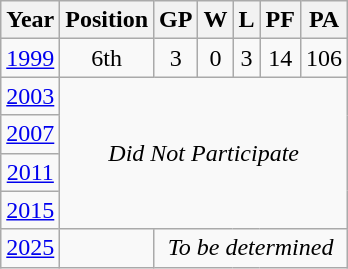<table class="wikitable" style="text-align: center;">
<tr>
<th>Year</th>
<th>Position</th>
<th>GP</th>
<th>W</th>
<th>L</th>
<th>PF</th>
<th>PA</th>
</tr>
<tr>
<td> <a href='#'>1999</a></td>
<td>6th</td>
<td>3</td>
<td>0</td>
<td>3</td>
<td>14</td>
<td>106</td>
</tr>
<tr>
<td> <a href='#'>2003</a></td>
<td colspan=6 rowspan=4><em>Did Not Participate</em></td>
</tr>
<tr>
<td> <a href='#'>2007</a></td>
</tr>
<tr>
<td> <a href='#'>2011</a></td>
</tr>
<tr>
<td> <a href='#'>2015</a></td>
</tr>
<tr>
<td><a href='#'>2025</a></td>
<td></td>
<td colspan=6 rowspan=1><em>To be determined</em></td>
</tr>
</table>
